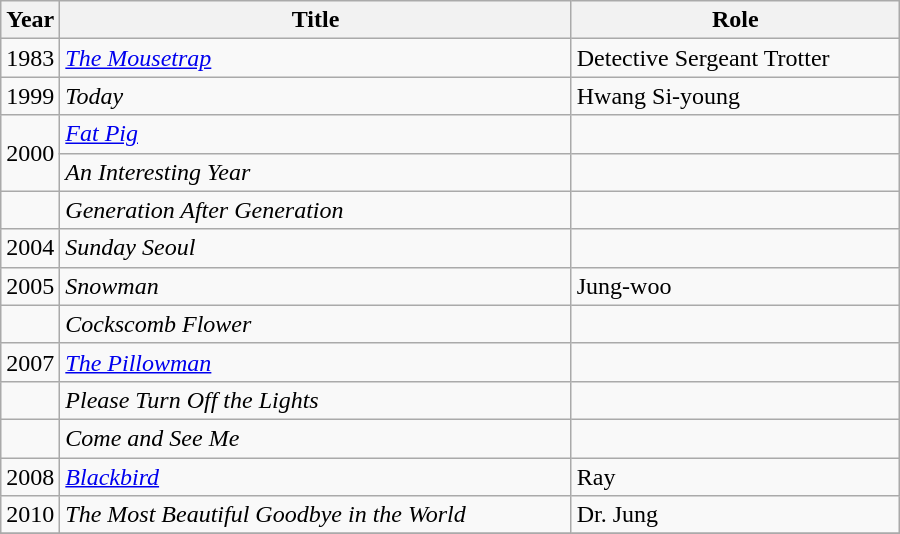<table class="wikitable" style="width:600px">
<tr>
<th width=10>Year</th>
<th>Title</th>
<th>Role</th>
</tr>
<tr>
<td>1983</td>
<td><em><a href='#'>The Mousetrap</a></em></td>
<td>Detective Sergeant Trotter</td>
</tr>
<tr>
<td>1999</td>
<td><em>Today</em></td>
<td>Hwang Si-young</td>
</tr>
<tr>
<td rowspan=2>2000</td>
<td><em><a href='#'>Fat Pig</a></em></td>
<td></td>
</tr>
<tr>
<td><em>An Interesting Year</em></td>
<td></td>
</tr>
<tr>
<td></td>
<td><em>Generation After Generation</em></td>
<td></td>
</tr>
<tr>
<td>2004</td>
<td><em>Sunday Seoul</em></td>
<td></td>
</tr>
<tr>
<td>2005</td>
<td><em>Snowman</em></td>
<td>Jung-woo</td>
</tr>
<tr>
<td></td>
<td><em>Cockscomb Flower</em></td>
<td></td>
</tr>
<tr>
<td>2007</td>
<td><em><a href='#'>The Pillowman</a></em></td>
</tr>
<tr>
<td></td>
<td><em>Please Turn Off the Lights</em></td>
<td></td>
</tr>
<tr>
<td></td>
<td><em>Come and See Me</em></td>
<td></td>
</tr>
<tr>
<td>2008</td>
<td><em><a href='#'>Blackbird</a></em></td>
<td>Ray</td>
</tr>
<tr>
<td>2010</td>
<td><em>The Most Beautiful Goodbye in the World</em></td>
<td>Dr. Jung</td>
</tr>
<tr>
</tr>
</table>
